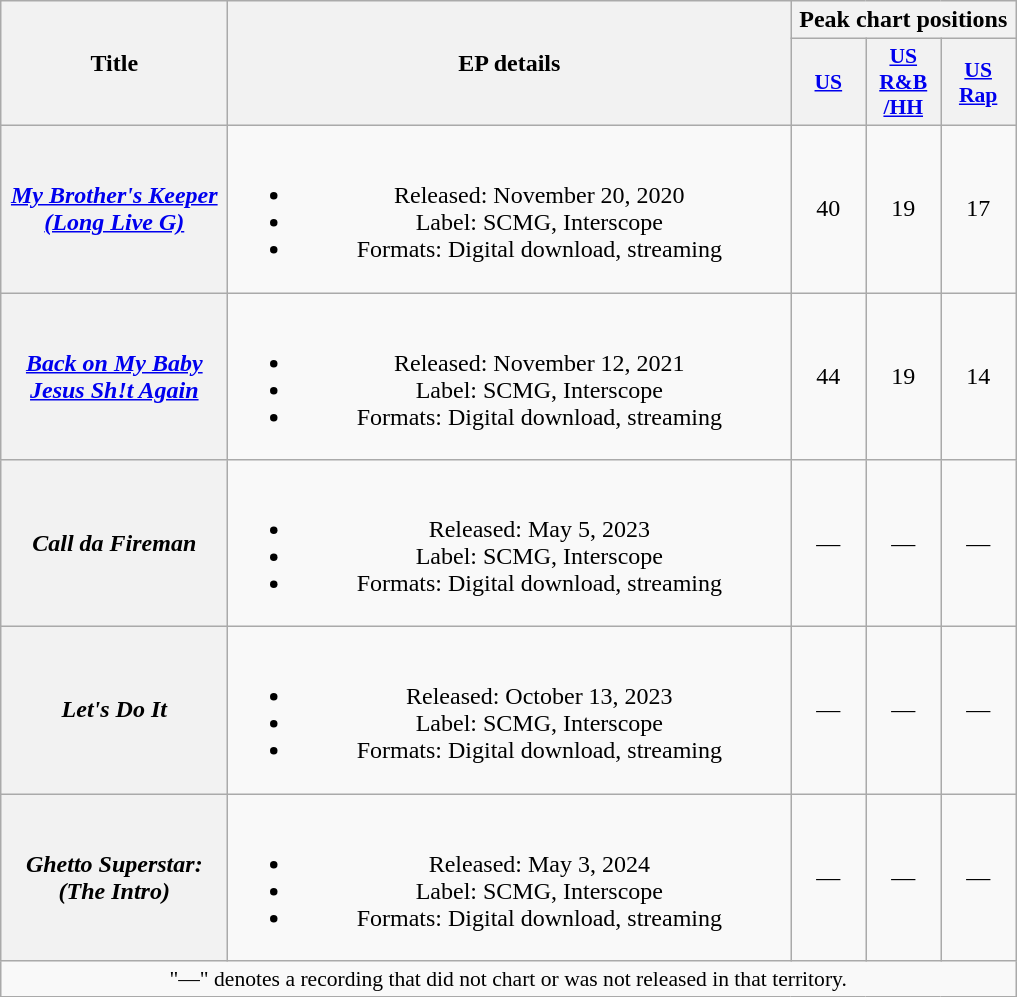<table class="wikitable plainrowheaders" style="text-align:center;">
<tr>
<th scope="col" rowspan="2" style="width:9em;">Title</th>
<th scope="col" rowspan="2" style="width:23em;">EP details</th>
<th scope="col" colspan="4">Peak chart positions</th>
</tr>
<tr>
<th scope="col" style="width:3em;font-size:90%;"><a href='#'>US</a><br></th>
<th scope="col" style="width:3em;font-size:90%;"><a href='#'>US R&B<br>/HH</a><br></th>
<th scope="col" style="width:3em;font-size:90%;"><a href='#'>US<br>Rap</a><br></th>
</tr>
<tr>
<th scope="row"><em><a href='#'>My Brother's Keeper (Long Live G)</a></em></th>
<td><br><ul><li>Released: November 20, 2020</li><li>Label: SCMG, Interscope</li><li>Formats: Digital download, streaming</li></ul></td>
<td>40</td>
<td>19</td>
<td>17</td>
</tr>
<tr>
<th scope="row"><em><a href='#'>Back on My Baby Jesus Sh!t Again</a></em></th>
<td><br><ul><li>Released: November 12, 2021</li><li>Label: SCMG, Interscope</li><li>Formats: Digital download, streaming</li></ul></td>
<td>44</td>
<td>19</td>
<td>14</td>
</tr>
<tr>
<th scope="row"><em>Call da Fireman</em></th>
<td><br><ul><li>Released: May 5, 2023</li><li>Label: SCMG, Interscope</li><li>Formats: Digital download, streaming</li></ul></td>
<td>—</td>
<td>—</td>
<td>—</td>
</tr>
<tr>
<th scope="row"><em>Let's Do It</em></th>
<td><br><ul><li>Released: October 13, 2023</li><li>Label: SCMG, Interscope</li><li>Formats: Digital download, streaming</li></ul></td>
<td>—</td>
<td>—</td>
<td>—</td>
</tr>
<tr>
<th scope="row"><em>Ghetto Superstar: (The Intro)</em></th>
<td><br><ul><li>Released: May 3, 2024</li><li>Label: SCMG, Interscope</li><li>Formats: Digital download, streaming</li></ul></td>
<td>—</td>
<td>—</td>
<td>—</td>
</tr>
<tr>
<td colspan="8" style="font-size:90%">"—" denotes a recording that did not chart or was not released in that territory.</td>
</tr>
</table>
